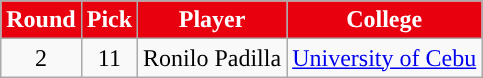<table class="wikitable sortable sortable">
<tr>
<th style="background:#E8000F; color:#FFFFFF; ">Round</th>
<th style="background:#E8000F; color:#FFFFFF; ">Pick</th>
<th style="background:#E8000F; color:#FFFFFF; ">Player</th>
<th style="background:#E8000F; color:#FFFFFF; ">College</th>
</tr>
<tr style="text-align: center">
<td align="center">2</td>
<td align="center">11</td>
<td>Ronilo Padilla</td>
<td><a href='#'>University of Cebu</a></td>
</tr>
</table>
